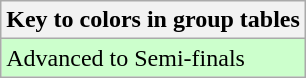<table class="wikitable">
<tr>
<th>Key to colors in group tables</th>
</tr>
<tr style="background:#cfc;">
<td>Advanced to Semi-finals</td>
</tr>
</table>
